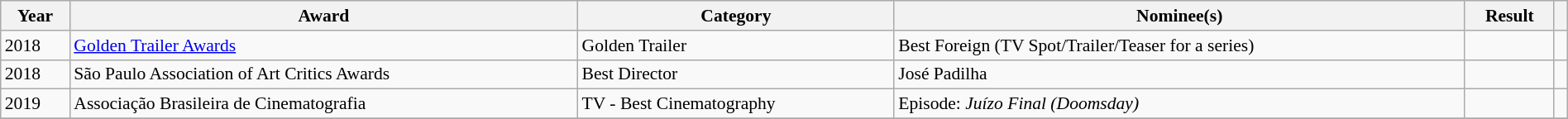<table class="wikitable plainrowheaders"  style="font-size:90%; width:100%;">
<tr>
<th scope="col">Year</th>
<th scope="col">Award</th>
<th scope="col">Category</th>
<th scope="col">Nominee(s)</th>
<th scope="col">Result</th>
<th scope="col" class="unsortable"></th>
</tr>
<tr>
<td rowspan="1">2018</td>
<td rowspan="1"><a href='#'>Golden Trailer Awards</a></td>
<td rowspan="1">Golden Trailer</td>
<td>Best Foreign (TV Spot/Trailer/Teaser for a series)</td>
<td></td>
<td></td>
</tr>
<tr>
<td rowspan="1">2018</td>
<td>São Paulo Association of Art Critics Awards</td>
<td rowspan="1">Best Director</td>
<td rowspan="1">José Padilha</td>
<td></td>
<td></td>
</tr>
<tr>
<td rowspan="1">2019</td>
<td>Associação Brasileira de Cinematografia</td>
<td rowspan="1">TV - Best Cinematography</td>
<td rowspan="1">Episode: <em>Juízo Final (Doomsday)</em></td>
<td></td>
<td></td>
</tr>
<tr>
</tr>
</table>
